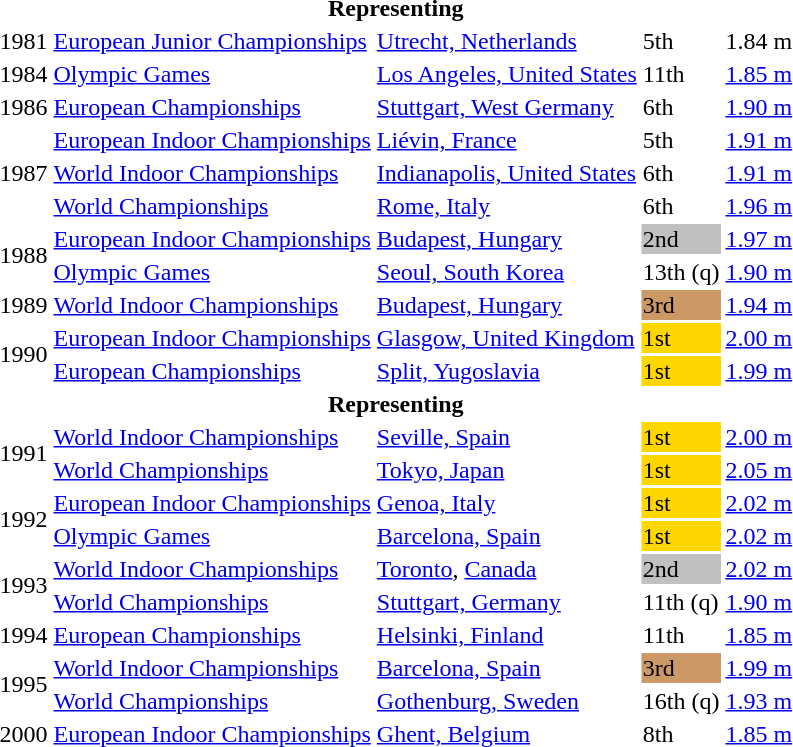<table>
<tr>
<th colspan="5">Representing </th>
</tr>
<tr>
<td>1981</td>
<td><a href='#'>European Junior Championships</a></td>
<td><a href='#'>Utrecht, Netherlands</a></td>
<td>5th</td>
<td>1.84 m</td>
</tr>
<tr>
<td>1984</td>
<td><a href='#'>Olympic Games</a></td>
<td><a href='#'>Los Angeles, United States</a></td>
<td>11th</td>
<td><a href='#'>1.85 m</a></td>
</tr>
<tr>
<td>1986</td>
<td><a href='#'>European Championships</a></td>
<td><a href='#'>Stuttgart, West Germany</a></td>
<td>6th</td>
<td><a href='#'>1.90 m</a></td>
</tr>
<tr>
<td rowspan=3>1987</td>
<td><a href='#'>European Indoor Championships</a></td>
<td><a href='#'>Liévin, France</a></td>
<td>5th</td>
<td><a href='#'>1.91 m</a></td>
</tr>
<tr>
<td><a href='#'>World Indoor Championships</a></td>
<td><a href='#'>Indianapolis, United States</a></td>
<td>6th</td>
<td><a href='#'>1.91 m</a></td>
</tr>
<tr>
<td><a href='#'>World Championships</a></td>
<td><a href='#'>Rome, Italy</a></td>
<td>6th</td>
<td><a href='#'>1.96 m</a></td>
</tr>
<tr>
<td rowspan=2>1988</td>
<td><a href='#'>European Indoor Championships</a></td>
<td><a href='#'>Budapest, Hungary</a></td>
<td bgcolor=silver>2nd</td>
<td><a href='#'>1.97 m</a></td>
</tr>
<tr>
<td><a href='#'>Olympic Games</a></td>
<td><a href='#'>Seoul, South Korea</a></td>
<td>13th (q)</td>
<td><a href='#'>1.90 m</a></td>
</tr>
<tr>
<td>1989</td>
<td><a href='#'>World Indoor Championships</a></td>
<td><a href='#'>Budapest, Hungary</a></td>
<td bgcolor=cc9966>3rd</td>
<td><a href='#'>1.94 m</a></td>
</tr>
<tr>
<td rowspan=2>1990</td>
<td><a href='#'>European Indoor Championships</a></td>
<td><a href='#'>Glasgow, United Kingdom</a></td>
<td bgcolor=gold>1st</td>
<td><a href='#'>2.00 m</a></td>
</tr>
<tr>
<td><a href='#'>European Championships</a></td>
<td><a href='#'>Split, Yugoslavia</a></td>
<td bgcolor=gold>1st</td>
<td><a href='#'>1.99 m</a></td>
</tr>
<tr>
<th colspan="5">Representing </th>
</tr>
<tr>
<td rowspan=2>1991</td>
<td><a href='#'>World Indoor Championships</a></td>
<td><a href='#'>Seville, Spain</a></td>
<td bgcolor=gold>1st</td>
<td><a href='#'>2.00 m</a></td>
</tr>
<tr>
<td><a href='#'>World Championships</a></td>
<td><a href='#'>Tokyo, Japan</a></td>
<td bgcolor=gold>1st</td>
<td><a href='#'>2.05 m</a></td>
</tr>
<tr>
<td rowspan=2>1992</td>
<td><a href='#'>European Indoor Championships</a></td>
<td><a href='#'>Genoa, Italy</a></td>
<td bgcolor=gold>1st</td>
<td><a href='#'>2.02 m</a></td>
</tr>
<tr>
<td><a href='#'>Olympic Games</a></td>
<td><a href='#'>Barcelona, Spain</a></td>
<td bgcolor=gold>1st</td>
<td><a href='#'>2.02 m</a></td>
</tr>
<tr>
<td rowspan=2>1993</td>
<td><a href='#'>World Indoor Championships</a></td>
<td><a href='#'>Toronto</a>, <a href='#'>Canada</a></td>
<td bgcolor=silver>2nd</td>
<td><a href='#'>2.02 m</a></td>
</tr>
<tr>
<td><a href='#'>World Championships</a></td>
<td><a href='#'>Stuttgart, Germany</a></td>
<td>11th (q)</td>
<td><a href='#'>1.90 m</a></td>
</tr>
<tr>
<td>1994</td>
<td><a href='#'>European Championships</a></td>
<td><a href='#'>Helsinki, Finland</a></td>
<td>11th</td>
<td><a href='#'>1.85 m</a></td>
</tr>
<tr>
<td rowspan=2>1995</td>
<td><a href='#'>World Indoor Championships</a></td>
<td><a href='#'>Barcelona, Spain</a></td>
<td bgcolor=cc9966>3rd</td>
<td><a href='#'>1.99 m</a></td>
</tr>
<tr>
<td><a href='#'>World Championships</a></td>
<td><a href='#'>Gothenburg, Sweden</a></td>
<td>16th (q)</td>
<td><a href='#'>1.93 m</a></td>
</tr>
<tr>
<td>2000</td>
<td><a href='#'>European Indoor Championships</a></td>
<td><a href='#'>Ghent, Belgium</a></td>
<td>8th</td>
<td><a href='#'>1.85 m</a></td>
</tr>
</table>
